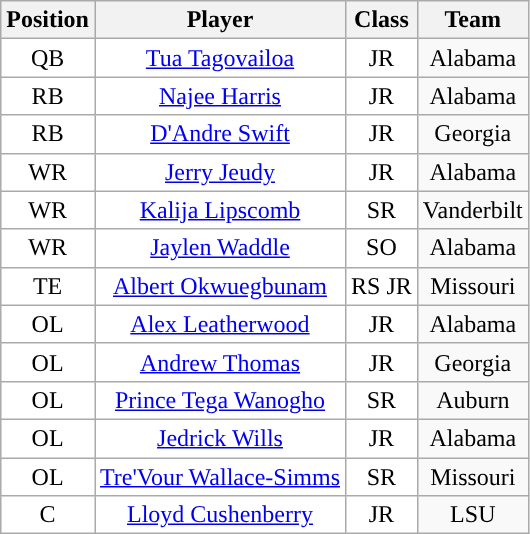<table class="wikitable sortable">
<tr>
<th>Position</th>
<th>Player</th>
<th>Class</th>
<th>Team</th>
</tr>
<tr style="text-align:center;">
<td style="background:white">QB</td>
<td style="background:white"><a href='#'>Tua Tagovailoa</a></td>
<td style="background:white">JR</td>
<td>Alabama</td>
</tr>
<tr style="text-align:center;">
<td style="background:white">RB</td>
<td style="background:white"><a href='#'>Najee Harris</a></td>
<td style="background:white">JR</td>
<td>Alabama</td>
</tr>
<tr style="text-align:center;">
<td style="background:white">RB</td>
<td style="background:white"><a href='#'>D'Andre Swift</a></td>
<td style="background:white">JR</td>
<td>Georgia</td>
</tr>
<tr style="text-align:center;">
<td style="background:white">WR</td>
<td style="background:white"><a href='#'>Jerry Jeudy</a></td>
<td style="background:white">JR</td>
<td>Alabama</td>
</tr>
<tr style="text-align:center;">
<td style="background:white">WR</td>
<td style="background:white"><a href='#'>Kalija Lipscomb</a></td>
<td style="background:white">SR</td>
<td>Vanderbilt</td>
</tr>
<tr style="text-align:center;">
<td style="background:white">WR</td>
<td style="background:white"><a href='#'>Jaylen Waddle</a></td>
<td style="background:white">SO</td>
<td>Alabama</td>
</tr>
<tr style="text-align:center;">
<td style="background:white">TE</td>
<td style="background:white"><a href='#'>Albert Okwuegbunam</a></td>
<td style="background:white">RS JR</td>
<td>Missouri</td>
</tr>
<tr style="text-align:center;">
<td style="background:white">OL</td>
<td style="background:white"><a href='#'>Alex Leatherwood</a></td>
<td style="background:white">JR</td>
<td>Alabama</td>
</tr>
<tr style="text-align:center;">
<td style="background:white">OL</td>
<td style="background:white"><a href='#'>Andrew Thomas</a></td>
<td style="background:white">JR</td>
<td>Georgia</td>
</tr>
<tr style="text-align:center;">
<td style="background:white">OL</td>
<td style="background:white"><a href='#'>Prince Tega Wanogho</a></td>
<td style="background:white">SR</td>
<td>Auburn</td>
</tr>
<tr style="text-align:center;">
<td style="background:white">OL</td>
<td style="background:white"><a href='#'>Jedrick Wills</a></td>
<td style="background:white">JR</td>
<td>Alabama</td>
</tr>
<tr style="text-align:center;">
<td style="background:white">OL</td>
<td style="background:white"><a href='#'>Tre'Vour Wallace-Simms</a></td>
<td style="background:white">SR</td>
<td>Missouri</td>
</tr>
<tr style="text-align:center;">
<td style="background:white">C</td>
<td style="background:white"><a href='#'>Lloyd Cushenberry</a></td>
<td style="background:white">JR</td>
<td>LSU</td>
</tr>
</table>
